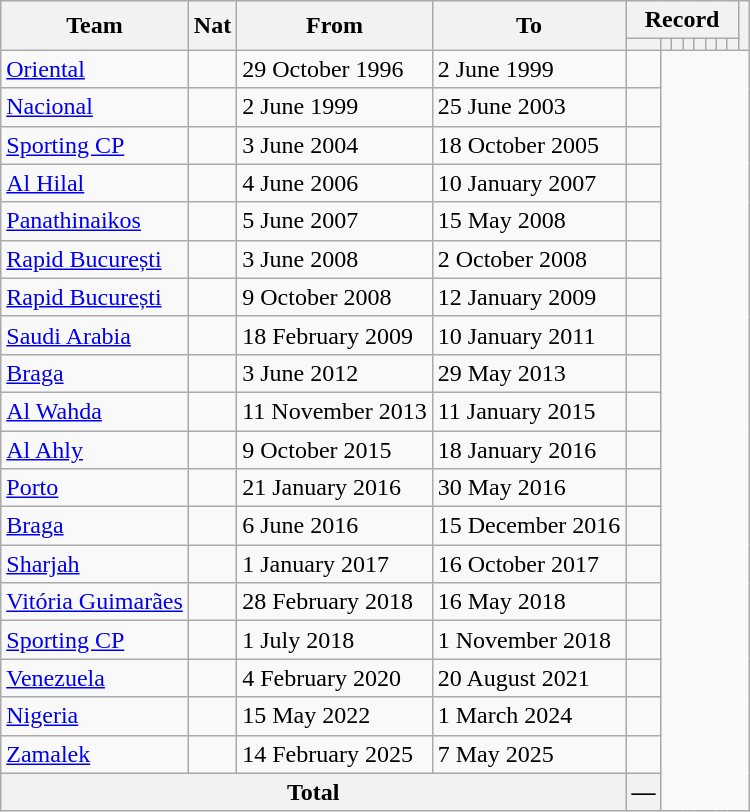<table class="wikitable" style="text-align:center">
<tr>
<th rowspan="2">Team</th>
<th rowspan="2">Nat</th>
<th rowspan="2">From</th>
<th rowspan="2">To</th>
<th colspan="8">Record</th>
<th rowspan="2"></th>
</tr>
<tr>
<th></th>
<th></th>
<th></th>
<th></th>
<th></th>
<th></th>
<th></th>
<th></th>
</tr>
<tr>
<td align="left"><a href='#'>Oriental</a></td>
<td></td>
<td align="left">29 October 1996</td>
<td align="left">2 June 1999<br></td>
<td></td>
</tr>
<tr>
<td align="left"><a href='#'>Nacional</a></td>
<td></td>
<td align="left">2 June 1999</td>
<td align="left">25 June 2003<br></td>
<td></td>
</tr>
<tr>
<td align="left"><a href='#'>Sporting CP</a></td>
<td></td>
<td align="left">3 June 2004</td>
<td align="left">18 October 2005<br></td>
<td></td>
</tr>
<tr>
<td align="left"><a href='#'>Al Hilal</a></td>
<td></td>
<td align="left">4 June 2006</td>
<td align="left">10 January 2007<br></td>
<td></td>
</tr>
<tr>
<td align="left"><a href='#'>Panathinaikos</a></td>
<td></td>
<td align="left">5 June 2007</td>
<td align="left">15 May 2008<br></td>
<td></td>
</tr>
<tr>
<td align="left"><a href='#'>Rapid București</a></td>
<td></td>
<td align="left">3 June 2008</td>
<td align="left">2 October 2008<br></td>
<td></td>
</tr>
<tr>
<td align="left"><a href='#'>Rapid București</a></td>
<td></td>
<td align="left">9 October 2008</td>
<td align="left">12 January 2009<br></td>
<td></td>
</tr>
<tr>
<td align="left"><a href='#'>Saudi Arabia</a></td>
<td></td>
<td align="left">18 February 2009</td>
<td align="left">10 January 2011<br></td>
<td></td>
</tr>
<tr>
<td align="left"><a href='#'>Braga</a></td>
<td></td>
<td align="left">3 June 2012</td>
<td align="left">29 May 2013<br></td>
<td></td>
</tr>
<tr>
<td align="left"><a href='#'>Al Wahda</a></td>
<td></td>
<td align="left">11 November 2013</td>
<td align="left">11 January 2015<br></td>
<td></td>
</tr>
<tr>
<td align="left"><a href='#'>Al Ahly</a></td>
<td></td>
<td align="left">9 October 2015</td>
<td align="left">18 January 2016<br></td>
<td></td>
</tr>
<tr>
<td align="left"><a href='#'>Porto</a></td>
<td></td>
<td align="left">21 January 2016</td>
<td align="left">30 May 2016<br></td>
<td></td>
</tr>
<tr>
<td align="left"><a href='#'>Braga</a></td>
<td></td>
<td align="left">6 June 2016</td>
<td align="left">15 December 2016<br></td>
<td></td>
</tr>
<tr>
<td align="left"><a href='#'>Sharjah</a></td>
<td></td>
<td align="left">1 January 2017</td>
<td align="left">16 October 2017<br></td>
<td></td>
</tr>
<tr>
<td align="left"><a href='#'>Vitória Guimarães</a></td>
<td></td>
<td align="left">28 February 2018</td>
<td align="left">16 May 2018<br></td>
<td></td>
</tr>
<tr>
<td align="left"><a href='#'>Sporting CP</a></td>
<td></td>
<td align="left">1 July 2018</td>
<td align="left">1 November 2018<br></td>
<td></td>
</tr>
<tr>
<td align="left"><a href='#'>Venezuela</a></td>
<td></td>
<td align="left">4 February 2020</td>
<td align="left">20 August 2021<br></td>
<td></td>
</tr>
<tr>
<td align="left"><a href='#'>Nigeria</a></td>
<td></td>
<td align="left">15 May 2022</td>
<td align="left">1 March 2024<br></td>
<td></td>
</tr>
<tr>
<td align="left"><a href='#'>Zamalek</a></td>
<td></td>
<td align="left">14 February 2025</td>
<td align="left">7 May 2025<br></td>
<td></td>
</tr>
<tr>
<th colspan=4>Total<br></th>
<th>—</th>
</tr>
</table>
